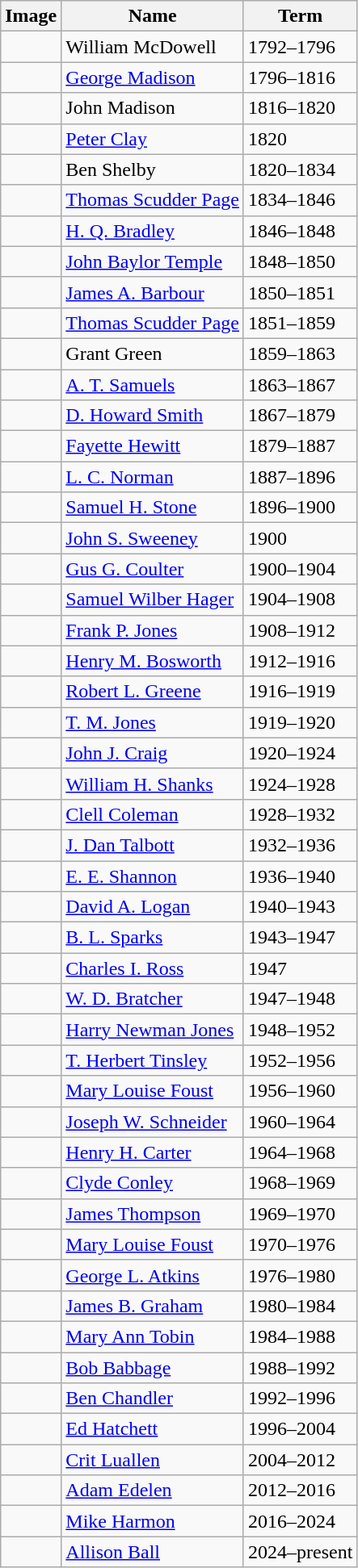<table class="wikitable">
<tr>
<th>Image</th>
<th>Name</th>
<th>Term</th>
</tr>
<tr>
<td></td>
<td>William McDowell</td>
<td>1792–1796</td>
</tr>
<tr>
<td></td>
<td><a href='#'>George Madison</a></td>
<td>1796–1816</td>
</tr>
<tr>
<td></td>
<td>John Madison</td>
<td>1816–1820</td>
</tr>
<tr>
<td></td>
<td><a href='#'>Peter Clay</a></td>
<td>1820</td>
</tr>
<tr>
<td></td>
<td>Ben Shelby</td>
<td>1820–1834</td>
</tr>
<tr>
<td></td>
<td><a href='#'>Thomas Scudder Page</a></td>
<td>1834–1846</td>
</tr>
<tr>
<td></td>
<td><a href='#'>H. Q. Bradley</a></td>
<td>1846–1848</td>
</tr>
<tr>
<td></td>
<td><a href='#'>John Baylor Temple</a></td>
<td>1848–1850</td>
</tr>
<tr>
<td></td>
<td><a href='#'>James A. Barbour</a></td>
<td>1850–1851</td>
</tr>
<tr>
<td></td>
<td><a href='#'>Thomas Scudder Page</a></td>
<td>1851–1859</td>
</tr>
<tr>
<td></td>
<td>Grant Green</td>
<td>1859–1863</td>
</tr>
<tr>
<td></td>
<td><a href='#'>A. T. Samuels</a></td>
<td>1863–1867</td>
</tr>
<tr>
<td></td>
<td><a href='#'>D. Howard Smith</a></td>
<td>1867–1879</td>
</tr>
<tr>
<td></td>
<td><a href='#'>Fayette Hewitt</a></td>
<td>1879–1887</td>
</tr>
<tr>
<td></td>
<td><a href='#'>L. C. Norman</a></td>
<td>1887–1896</td>
</tr>
<tr>
<td></td>
<td><a href='#'>Samuel H. Stone</a></td>
<td>1896–1900</td>
</tr>
<tr>
<td></td>
<td><a href='#'>John S. Sweeney</a></td>
<td>1900</td>
</tr>
<tr>
<td></td>
<td><a href='#'>Gus G. Coulter</a></td>
<td>1900–1904</td>
</tr>
<tr>
<td></td>
<td><a href='#'>Samuel Wilber Hager</a></td>
<td>1904–1908</td>
</tr>
<tr>
<td></td>
<td><a href='#'>Frank P. Jones</a></td>
<td>1908–1912</td>
</tr>
<tr>
<td></td>
<td><a href='#'>Henry M. Bosworth</a></td>
<td>1912–1916</td>
</tr>
<tr>
<td></td>
<td><a href='#'>Robert L. Greene</a></td>
<td>1916–1919</td>
</tr>
<tr>
<td></td>
<td><a href='#'>T. M. Jones</a></td>
<td>1919–1920</td>
</tr>
<tr>
<td></td>
<td><a href='#'>John J. Craig</a></td>
<td>1920–1924</td>
</tr>
<tr>
<td></td>
<td><a href='#'>William H. Shanks</a></td>
<td>1924–1928</td>
</tr>
<tr>
<td></td>
<td><a href='#'>Clell Coleman</a></td>
<td>1928–1932</td>
</tr>
<tr>
<td></td>
<td><a href='#'>J. Dan Talbott</a></td>
<td>1932–1936</td>
</tr>
<tr>
<td></td>
<td><a href='#'>E. E. Shannon</a></td>
<td>1936–1940</td>
</tr>
<tr>
<td></td>
<td><a href='#'>David A. Logan</a></td>
<td>1940–1943</td>
</tr>
<tr>
<td></td>
<td><a href='#'>B. L. Sparks</a></td>
<td>1943–1947</td>
</tr>
<tr>
<td></td>
<td><a href='#'>Charles I. Ross</a></td>
<td>1947</td>
</tr>
<tr>
<td></td>
<td><a href='#'>W. D. Bratcher</a></td>
<td>1947–1948</td>
</tr>
<tr>
<td></td>
<td><a href='#'>Harry Newman Jones</a></td>
<td>1948–1952</td>
</tr>
<tr>
<td></td>
<td><a href='#'>T. Herbert Tinsley</a></td>
<td>1952–1956</td>
</tr>
<tr>
<td></td>
<td><a href='#'>Mary Louise Foust</a></td>
<td>1956–1960</td>
</tr>
<tr>
<td></td>
<td><a href='#'>Joseph W. Schneider</a></td>
<td>1960–1964</td>
</tr>
<tr>
<td></td>
<td><a href='#'>Henry H. Carter</a></td>
<td>1964–1968</td>
</tr>
<tr>
<td></td>
<td><a href='#'>Clyde Conley</a></td>
<td>1968–1969</td>
</tr>
<tr>
<td></td>
<td><a href='#'>James Thompson</a></td>
<td>1969–1970</td>
</tr>
<tr>
<td></td>
<td><a href='#'>Mary Louise Foust</a></td>
<td>1970–1976</td>
</tr>
<tr>
<td></td>
<td><a href='#'>George L. Atkins</a></td>
<td>1976–1980</td>
</tr>
<tr>
<td></td>
<td><a href='#'>James B. Graham</a></td>
<td>1980–1984</td>
</tr>
<tr>
<td></td>
<td><a href='#'>Mary Ann Tobin</a></td>
<td>1984–1988</td>
</tr>
<tr>
<td></td>
<td><a href='#'>Bob Babbage</a></td>
<td>1988–1992</td>
</tr>
<tr>
<td></td>
<td><a href='#'>Ben Chandler</a></td>
<td>1992–1996</td>
</tr>
<tr>
<td></td>
<td><a href='#'>Ed Hatchett</a></td>
<td>1996–2004</td>
</tr>
<tr>
<td></td>
<td><a href='#'>Crit Luallen</a></td>
<td>2004–2012</td>
</tr>
<tr>
<td></td>
<td><a href='#'>Adam Edelen</a></td>
<td>2012–2016</td>
</tr>
<tr>
<td></td>
<td><a href='#'>Mike Harmon</a></td>
<td>2016–2024</td>
</tr>
<tr>
<td></td>
<td><a href='#'>Allison Ball</a></td>
<td>2024–present</td>
</tr>
</table>
